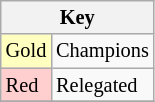<table class="wikitable" style="font-size:85%">
<tr>
<th colspan=2>Key</th>
</tr>
<tr>
<td bgcolor="#ffffbf">Gold</td>
<td>Champions</td>
</tr>
<tr>
<td bgcolor="#ffcfcf">Red</td>
<td>Relegated</td>
</tr>
<tr>
</tr>
</table>
